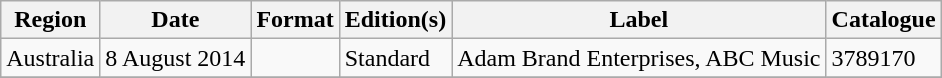<table class="wikitable plainrowheaders">
<tr>
<th scope="col">Region</th>
<th scope="col">Date</th>
<th scope="col">Format</th>
<th scope="col">Edition(s)</th>
<th scope="col">Label</th>
<th scope="col">Catalogue</th>
</tr>
<tr>
<td>Australia</td>
<td>8 August 2014</td>
<td></td>
<td>Standard</td>
<td>Adam Brand Enterprises, ABC Music</td>
<td>3789170</td>
</tr>
<tr>
</tr>
</table>
